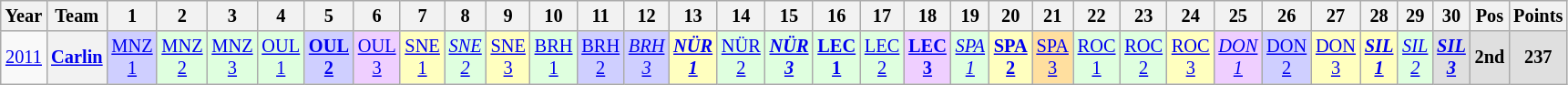<table class="wikitable" style="text-align:center; font-size:85%">
<tr>
<th>Year</th>
<th>Team</th>
<th>1</th>
<th>2</th>
<th>3</th>
<th>4</th>
<th>5</th>
<th>6</th>
<th>7</th>
<th>8</th>
<th>9</th>
<th>10</th>
<th>11</th>
<th>12</th>
<th>13</th>
<th>14</th>
<th>15</th>
<th>16</th>
<th>17</th>
<th>18</th>
<th>19</th>
<th>20</th>
<th>21</th>
<th>22</th>
<th>23</th>
<th>24</th>
<th>25</th>
<th>26</th>
<th>27</th>
<th>28</th>
<th>29</th>
<th>30</th>
<th>Pos</th>
<th>Points</th>
</tr>
<tr>
<td><a href='#'>2011</a></td>
<th><a href='#'>Carlin</a></th>
<td style="background:#CFCFFF;"><a href='#'>MNZ<br>1</a><br></td>
<td style="background:#DFFFDF;"><a href='#'>MNZ<br>2</a><br></td>
<td style="background:#DFFFDF;"><a href='#'>MNZ<br>3</a><br></td>
<td style="background:#DFFFDF;"><a href='#'>OUL<br>1</a><br></td>
<td style="background:#CFCFFF;"><strong><a href='#'>OUL<br>2</a></strong><br></td>
<td style="background:#EFCFFF;"><a href='#'>OUL<br>3</a><br></td>
<td style="background:#FFFFBF;"><a href='#'>SNE<br>1</a><br></td>
<td style="background:#DFFFDF;"><em><a href='#'>SNE<br>2</a></em><br></td>
<td style="background:#FFFFBF;"><a href='#'>SNE<br>3</a><br></td>
<td style="background:#DFFFDF;"><a href='#'>BRH<br>1</a><br></td>
<td style="background:#CFCFFF;"><a href='#'>BRH<br>2</a><br></td>
<td style="background:#CFCFFF;"><em><a href='#'>BRH<br>3</a></em><br></td>
<td style="background:#FFFFBF;"><strong><em><a href='#'>NÜR<br>1</a></em></strong><br></td>
<td style="background:#DFFFDF;"><a href='#'>NÜR<br>2</a><br></td>
<td style="background:#DFFFDF;"><strong><em><a href='#'>NÜR<br>3</a></em></strong><br></td>
<td style="background:#DFFFDF;"><strong><a href='#'>LEC<br>1</a></strong><br></td>
<td style="background:#DFFFDF;"><a href='#'>LEC<br>2</a><br></td>
<td style="background:#EFCFFF;"><strong><a href='#'>LEC<br>3</a></strong><br></td>
<td style="background:#DFFFDF;"><em><a href='#'>SPA<br>1</a></em><br></td>
<td style="background:#FFFFBF;"><strong><a href='#'>SPA<br>2</a></strong><br></td>
<td style="background:#FFDF9F;"><a href='#'>SPA<br>3</a><br></td>
<td style="background:#DFFFDF;"><a href='#'>ROC<br>1</a><br></td>
<td style="background:#DFFFDF;"><a href='#'>ROC<br>2</a><br></td>
<td style="background:#FFFFBF;"><a href='#'>ROC<br>3</a><br></td>
<td style="background:#EFCFFF;"><em><a href='#'>DON<br>1</a></em><br></td>
<td style="background:#CFCFFF;"><a href='#'>DON<br>2</a><br></td>
<td style="background:#FFFFBF;"><a href='#'>DON<br>3</a><br></td>
<td style="background:#FFFFBF;"><strong><em><a href='#'>SIL<br>1</a></em></strong><br></td>
<td style="background:#DFFFDF;"><em><a href='#'>SIL<br>2</a></em><br></td>
<td style="background:#DFDFDF;"><strong><em><a href='#'>SIL<br>3</a></em></strong><br></td>
<th style="background:#DFDFDF;">2nd</th>
<th style="background:#DFDFDF;">237</th>
</tr>
</table>
